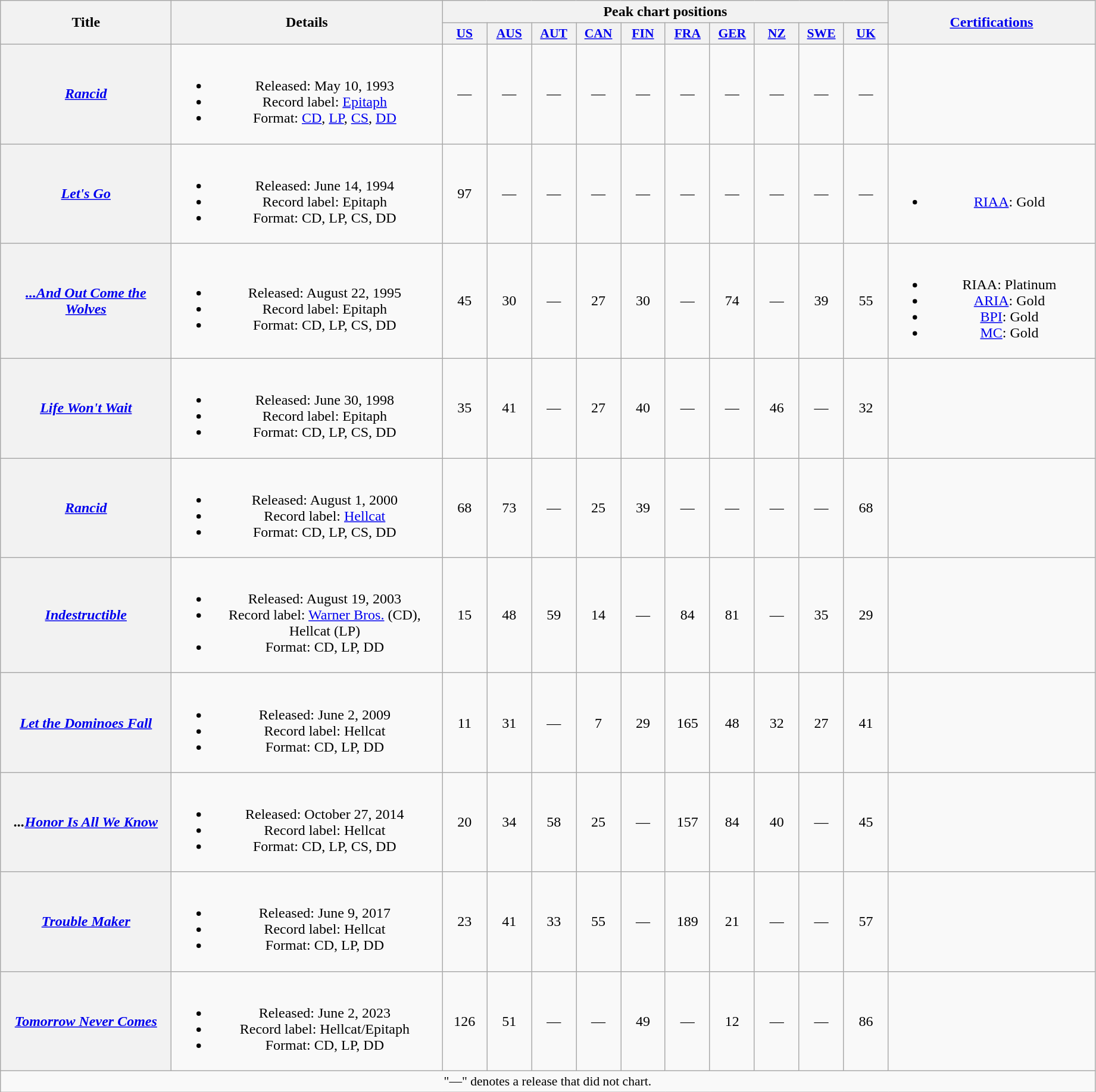<table class="wikitable plainrowheaders" style="text-align:center;">
<tr>
<th scope="col" rowspan="2" style="width:11.5em;">Title</th>
<th scope="col" rowspan="2" style="width:18.5em;">Details</th>
<th scope="col" colspan="10">Peak chart positions</th>
<th scope="col" rowspan="2" style="width:14em;"><a href='#'>Certifications</a></th>
</tr>
<tr>
<th scope="col" style="width:3em;font-size:90%;"><a href='#'>US</a><br></th>
<th scope="col" style="width:3em;font-size:90%;"><a href='#'>AUS</a><br></th>
<th scope="col" style="width:3em;font-size:90%;"><a href='#'>AUT</a><br></th>
<th scope="col" style="width:3em;font-size:90%;"><a href='#'>CAN</a><br></th>
<th scope="col" style="width:3em;font-size:90%;"><a href='#'>FIN</a><br></th>
<th scope="col" style="width:3em;font-size:90%;"><a href='#'>FRA</a><br></th>
<th scope="col" style="width:3em;font-size:90%;"><a href='#'>GER</a><br></th>
<th scope="col" style="width:3em;font-size:90%;"><a href='#'>NZ</a><br></th>
<th scope="col" style="width:3em;font-size:90%;"><a href='#'>SWE</a><br></th>
<th scope="col" style="width:3em;font-size:90%;"><a href='#'>UK</a><br></th>
</tr>
<tr>
<th scope="row"><em><a href='#'>Rancid</a></em></th>
<td><br><ul><li>Released: May 10, 1993</li><li>Record label: <a href='#'>Epitaph</a></li><li>Format: <a href='#'>CD</a>, <a href='#'>LP</a>, <a href='#'>CS</a>, <a href='#'>DD</a></li></ul></td>
<td>—</td>
<td>—</td>
<td>—</td>
<td>—</td>
<td>—</td>
<td>—</td>
<td>—</td>
<td>—</td>
<td>—</td>
<td>—</td>
<td></td>
</tr>
<tr>
<th scope="row"><em><a href='#'>Let's Go</a></em></th>
<td><br><ul><li>Released: June 14, 1994</li><li>Record label: Epitaph</li><li>Format: CD, LP, CS, DD</li></ul></td>
<td>97</td>
<td>—</td>
<td>—</td>
<td>—</td>
<td>—</td>
<td>—</td>
<td>—</td>
<td>—</td>
<td>—</td>
<td>—</td>
<td><br><ul><li><a href='#'>RIAA</a>: Gold</li></ul></td>
</tr>
<tr>
<th scope="row"><em><a href='#'>...And Out Come the Wolves</a></em></th>
<td><br><ul><li>Released: August 22, 1995</li><li>Record label: Epitaph</li><li>Format: CD, LP, CS, DD</li></ul></td>
<td>45</td>
<td>30</td>
<td>—</td>
<td>27</td>
<td>30</td>
<td>—</td>
<td>74</td>
<td>—</td>
<td>39</td>
<td>55</td>
<td><br><ul><li>RIAA: Platinum</li><li><a href='#'>ARIA</a>: Gold</li><li><a href='#'>BPI</a>: Gold</li><li><a href='#'>MC</a>: Gold</li></ul></td>
</tr>
<tr>
<th scope="row"><em><a href='#'>Life Won't Wait</a></em></th>
<td><br><ul><li>Released: June 30, 1998</li><li>Record label: Epitaph</li><li>Format: CD, LP, CS, DD</li></ul></td>
<td>35</td>
<td>41</td>
<td>—</td>
<td>27</td>
<td>40</td>
<td>—</td>
<td>—</td>
<td>46</td>
<td>—</td>
<td>32</td>
<td></td>
</tr>
<tr>
<th scope="row"><em><a href='#'>Rancid</a></em></th>
<td><br><ul><li>Released: August 1, 2000</li><li>Record label: <a href='#'>Hellcat</a></li><li>Format: CD, LP, CS, DD</li></ul></td>
<td>68</td>
<td>73</td>
<td>—</td>
<td>25</td>
<td>39</td>
<td>—</td>
<td>—</td>
<td>—</td>
<td>—</td>
<td>68</td>
<td></td>
</tr>
<tr>
<th scope="row"><em><a href='#'>Indestructible</a></em></th>
<td><br><ul><li>Released: August 19, 2003</li><li>Record label: <a href='#'>Warner Bros.</a> (CD), Hellcat (LP)</li><li>Format: CD, LP, DD</li></ul></td>
<td>15</td>
<td>48</td>
<td>59</td>
<td>14</td>
<td>—</td>
<td>84</td>
<td>81</td>
<td>—</td>
<td>35</td>
<td>29</td>
<td></td>
</tr>
<tr>
<th scope="row"><em><a href='#'>Let the Dominoes Fall</a></em></th>
<td><br><ul><li>Released: June 2, 2009</li><li>Record label: Hellcat</li><li>Format: CD, LP, DD</li></ul></td>
<td>11</td>
<td>31</td>
<td>—</td>
<td>7</td>
<td>29</td>
<td>165</td>
<td>48</td>
<td>32</td>
<td>27</td>
<td>41</td>
<td></td>
</tr>
<tr>
<th scope="row"><em>...<a href='#'>Honor Is All We Know</a></em></th>
<td><br><ul><li>Released: October 27, 2014</li><li>Record label: Hellcat</li><li>Format: CD, LP, CS, DD</li></ul></td>
<td>20</td>
<td>34</td>
<td>58</td>
<td>25</td>
<td>—</td>
<td>157</td>
<td>84</td>
<td>40</td>
<td>—</td>
<td>45</td>
<td></td>
</tr>
<tr>
<th scope="row"><em><a href='#'>Trouble Maker</a></em></th>
<td><br><ul><li>Released: June 9, 2017</li><li>Record label: Hellcat</li><li>Format: CD, LP, DD</li></ul></td>
<td>23</td>
<td>41</td>
<td>33</td>
<td>55</td>
<td>—</td>
<td>189</td>
<td>21</td>
<td>—</td>
<td>—</td>
<td>57</td>
<td></td>
</tr>
<tr>
<th scope="row"><em><a href='#'>Tomorrow Never Comes</a></em></th>
<td><br><ul><li>Released: June 2, 2023</li><li>Record label: Hellcat/Epitaph</li><li>Format: CD, LP, DD</li></ul></td>
<td>126</td>
<td>51</td>
<td>—</td>
<td>—</td>
<td>49<br></td>
<td>—</td>
<td>12</td>
<td>—</td>
<td>—</td>
<td>86</td>
<td></td>
</tr>
<tr>
<td colspan="15" style="text-align:center; font-size:90%">"—" denotes a release that did not chart.</td>
</tr>
</table>
